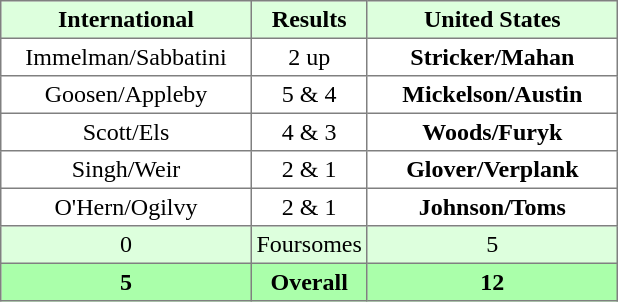<table border="1" cellpadding="3" style="border-collapse:collapse; text-align:center;">
<tr style="background:#ddffdd;">
<th width=160>International</th>
<th>Results</th>
<th width=160>United States</th>
</tr>
<tr>
<td>Immelman/Sabbatini</td>
<td>2 up</td>
<td><strong>Stricker/Mahan</strong></td>
</tr>
<tr>
<td>Goosen/Appleby</td>
<td>5 & 4</td>
<td><strong>Mickelson/Austin</strong></td>
</tr>
<tr>
<td>Scott/Els</td>
<td>4 & 3</td>
<td><strong>Woods/Furyk</strong></td>
</tr>
<tr>
<td>Singh/Weir</td>
<td>2 & 1</td>
<td><strong>Glover/Verplank</strong></td>
</tr>
<tr>
<td>O'Hern/Ogilvy</td>
<td>2 & 1</td>
<td><strong>Johnson/Toms</strong></td>
</tr>
<tr style="background:#ddffdd;">
<td>0</td>
<td>Foursomes</td>
<td>5</td>
</tr>
<tr style="background:#aaffaa;">
<th>5</th>
<th>Overall</th>
<th>12</th>
</tr>
</table>
